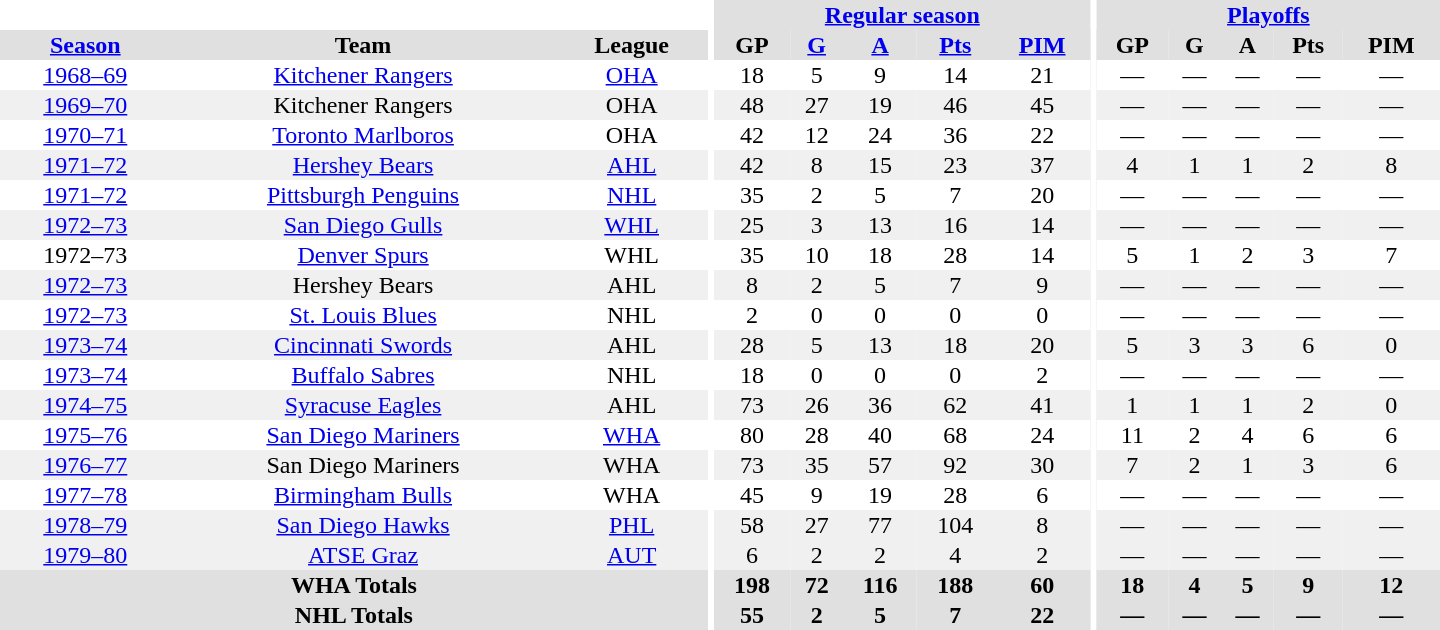<table border="0" cellpadding="1" cellspacing="0" style="text-align:center; width:60em">
<tr bgcolor="#e0e0e0">
<th colspan="3" bgcolor="#ffffff"></th>
<th rowspan="100" bgcolor="#ffffff"></th>
<th colspan="5"><a href='#'>Regular season</a></th>
<th rowspan="100" bgcolor="#ffffff"></th>
<th colspan="5"><a href='#'>Playoffs</a></th>
</tr>
<tr bgcolor="#e0e0e0">
<th><a href='#'>Season</a></th>
<th>Team</th>
<th>League</th>
<th>GP</th>
<th><a href='#'>G</a></th>
<th><a href='#'>A</a></th>
<th><a href='#'>Pts</a></th>
<th><a href='#'>PIM</a></th>
<th>GP</th>
<th>G</th>
<th>A</th>
<th>Pts</th>
<th>PIM</th>
</tr>
<tr>
<td><a href='#'>1968–69</a></td>
<td><a href='#'>Kitchener Rangers</a></td>
<td><a href='#'>OHA</a></td>
<td>18</td>
<td>5</td>
<td>9</td>
<td>14</td>
<td>21</td>
<td>—</td>
<td>—</td>
<td>—</td>
<td>—</td>
<td>—</td>
</tr>
<tr bgcolor="#f0f0f0">
<td><a href='#'>1969–70</a></td>
<td>Kitchener Rangers</td>
<td>OHA</td>
<td>48</td>
<td>27</td>
<td>19</td>
<td>46</td>
<td>45</td>
<td>—</td>
<td>—</td>
<td>—</td>
<td>—</td>
<td>—</td>
</tr>
<tr>
<td><a href='#'>1970–71</a></td>
<td><a href='#'>Toronto Marlboros</a></td>
<td>OHA</td>
<td>42</td>
<td>12</td>
<td>24</td>
<td>36</td>
<td>22</td>
<td>—</td>
<td>—</td>
<td>—</td>
<td>—</td>
<td>—</td>
</tr>
<tr bgcolor="#f0f0f0">
<td><a href='#'>1971–72</a></td>
<td><a href='#'>Hershey Bears</a></td>
<td><a href='#'>AHL</a></td>
<td>42</td>
<td>8</td>
<td>15</td>
<td>23</td>
<td>37</td>
<td>4</td>
<td>1</td>
<td>1</td>
<td>2</td>
<td>8</td>
</tr>
<tr>
<td><a href='#'>1971–72</a></td>
<td><a href='#'>Pittsburgh Penguins</a></td>
<td><a href='#'>NHL</a></td>
<td>35</td>
<td>2</td>
<td>5</td>
<td>7</td>
<td>20</td>
<td>—</td>
<td>—</td>
<td>—</td>
<td>—</td>
<td>—</td>
</tr>
<tr bgcolor="#f0f0f0">
<td><a href='#'>1972–73</a></td>
<td><a href='#'>San Diego Gulls</a></td>
<td><a href='#'>WHL</a></td>
<td>25</td>
<td>3</td>
<td>13</td>
<td>16</td>
<td>14</td>
<td>—</td>
<td>—</td>
<td>—</td>
<td>—</td>
<td>—</td>
</tr>
<tr>
<td>1972–73</td>
<td><a href='#'>Denver Spurs</a></td>
<td>WHL</td>
<td>35</td>
<td>10</td>
<td>18</td>
<td>28</td>
<td>14</td>
<td>5</td>
<td>1</td>
<td>2</td>
<td>3</td>
<td>7</td>
</tr>
<tr bgcolor="#f0f0f0">
<td><a href='#'>1972–73</a></td>
<td>Hershey Bears</td>
<td>AHL</td>
<td>8</td>
<td>2</td>
<td>5</td>
<td>7</td>
<td>9</td>
<td>—</td>
<td>—</td>
<td>—</td>
<td>—</td>
<td>—</td>
</tr>
<tr>
<td><a href='#'>1972–73</a></td>
<td><a href='#'>St. Louis Blues</a></td>
<td>NHL</td>
<td>2</td>
<td>0</td>
<td>0</td>
<td>0</td>
<td>0</td>
<td>—</td>
<td>—</td>
<td>—</td>
<td>—</td>
<td>—</td>
</tr>
<tr bgcolor="#f0f0f0">
<td><a href='#'>1973–74</a></td>
<td><a href='#'>Cincinnati Swords</a></td>
<td>AHL</td>
<td>28</td>
<td>5</td>
<td>13</td>
<td>18</td>
<td>20</td>
<td>5</td>
<td>3</td>
<td>3</td>
<td>6</td>
<td>0</td>
</tr>
<tr>
<td><a href='#'>1973–74</a></td>
<td><a href='#'>Buffalo Sabres</a></td>
<td>NHL</td>
<td>18</td>
<td>0</td>
<td>0</td>
<td>0</td>
<td>2</td>
<td>—</td>
<td>—</td>
<td>—</td>
<td>—</td>
<td>—</td>
</tr>
<tr bgcolor="#f0f0f0">
<td><a href='#'>1974–75</a></td>
<td><a href='#'>Syracuse Eagles</a></td>
<td>AHL</td>
<td>73</td>
<td>26</td>
<td>36</td>
<td>62</td>
<td>41</td>
<td>1</td>
<td>1</td>
<td>1</td>
<td>2</td>
<td>0</td>
</tr>
<tr>
<td><a href='#'>1975–76</a></td>
<td><a href='#'>San Diego Mariners</a></td>
<td><a href='#'>WHA</a></td>
<td>80</td>
<td>28</td>
<td>40</td>
<td>68</td>
<td>24</td>
<td>11</td>
<td>2</td>
<td>4</td>
<td>6</td>
<td>6</td>
</tr>
<tr bgcolor="#f0f0f0">
<td><a href='#'>1976–77</a></td>
<td>San Diego Mariners</td>
<td>WHA</td>
<td>73</td>
<td>35</td>
<td>57</td>
<td>92</td>
<td>30</td>
<td>7</td>
<td>2</td>
<td>1</td>
<td>3</td>
<td>6</td>
</tr>
<tr>
<td><a href='#'>1977–78</a></td>
<td><a href='#'>Birmingham Bulls</a></td>
<td>WHA</td>
<td>45</td>
<td>9</td>
<td>19</td>
<td>28</td>
<td>6</td>
<td>—</td>
<td>—</td>
<td>—</td>
<td>—</td>
<td>—</td>
</tr>
<tr bgcolor="#f0f0f0">
<td><a href='#'>1978–79</a></td>
<td><a href='#'>San Diego Hawks</a></td>
<td><a href='#'>PHL</a></td>
<td>58</td>
<td>27</td>
<td>77</td>
<td>104</td>
<td>8</td>
<td>—</td>
<td>—</td>
<td>—</td>
<td>—</td>
<td>—</td>
</tr>
<tr bgcolor="#f0f0f0">
<td><a href='#'>1979–80</a></td>
<td><a href='#'>ATSE Graz</a></td>
<td><a href='#'>AUT</a></td>
<td>6</td>
<td>2</td>
<td>2</td>
<td>4</td>
<td>2</td>
<td>—</td>
<td>—</td>
<td>—</td>
<td>—</td>
<td>—</td>
</tr>
<tr bgcolor="#e0e0e0">
<th colspan="3">WHA Totals</th>
<th>198</th>
<th>72</th>
<th>116</th>
<th>188</th>
<th>60</th>
<th>18</th>
<th>4</th>
<th>5</th>
<th>9</th>
<th>12</th>
</tr>
<tr bgcolor="#e0e0e0">
<th colspan="3">NHL Totals</th>
<th>55</th>
<th>2</th>
<th>5</th>
<th>7</th>
<th>22</th>
<th>—</th>
<th>—</th>
<th>—</th>
<th>—</th>
<th>—</th>
</tr>
</table>
